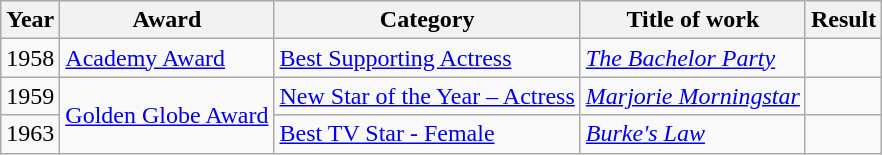<table class="wikitable sortable">
<tr>
<th>Year</th>
<th>Award</th>
<th>Category</th>
<th>Title of work</th>
<th>Result</th>
</tr>
<tr>
<td>1958</td>
<td><a href='#'>Academy Award</a></td>
<td><a href='#'>Best Supporting Actress</a></td>
<td><em><a href='#'>The Bachelor Party</a></em></td>
<td></td>
</tr>
<tr>
<td>1959</td>
<td rowspan="2"><a href='#'>Golden Globe Award</a></td>
<td><a href='#'>New Star of the Year – Actress</a></td>
<td><em><a href='#'>Marjorie Morningstar</a></em></td>
<td></td>
</tr>
<tr>
<td>1963</td>
<td><a href='#'>Best TV Star - Female</a></td>
<td><em><a href='#'>Burke's Law</a></em></td>
<td></td>
</tr>
</table>
